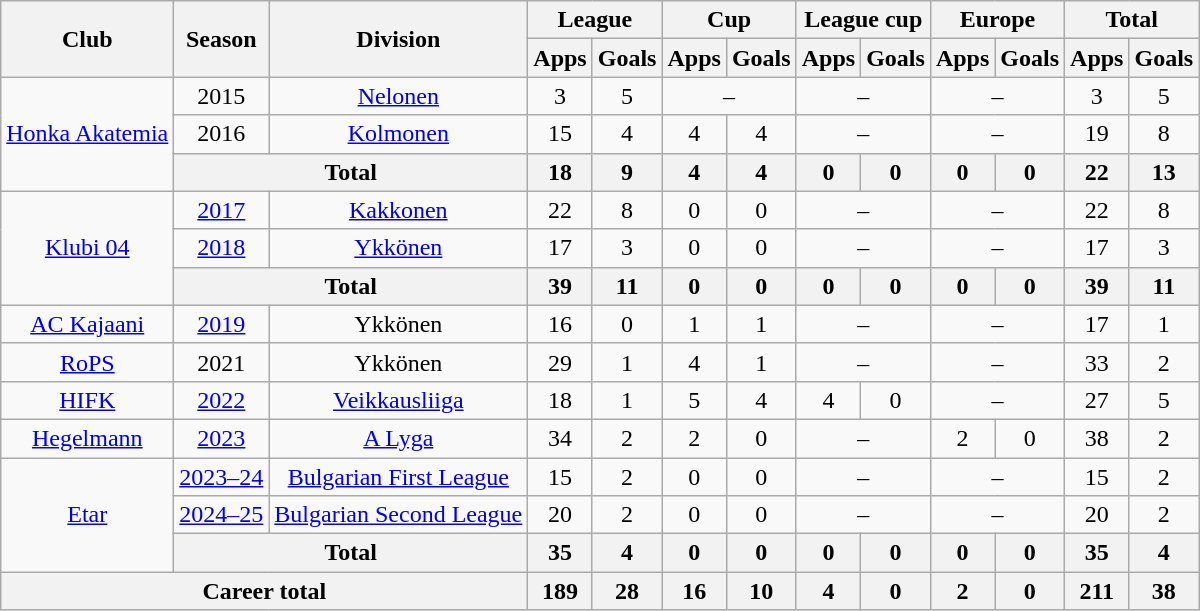<table class="wikitable" style="text-align:center">
<tr>
<th rowspan="2">Club</th>
<th rowspan="2">Season</th>
<th rowspan="2">Division</th>
<th colspan="2">League</th>
<th colspan="2">Cup</th>
<th colspan="2">League cup</th>
<th colspan="2">Europe</th>
<th colspan="2">Total</th>
</tr>
<tr>
<th>Apps</th>
<th>Goals</th>
<th>Apps</th>
<th>Goals</th>
<th>Apps</th>
<th>Goals</th>
<th>Apps</th>
<th>Goals</th>
<th>Apps</th>
<th>Goals</th>
</tr>
<tr>
<td rowspan="3"><a href='#'>Honka Akatemia</a></td>
<td>2015</td>
<td><a href='#'>Nelonen</a></td>
<td>3</td>
<td>5</td>
<td colspan="2">–</td>
<td colspan="2">–</td>
<td colspan="2">–</td>
<td>3</td>
<td>5</td>
</tr>
<tr>
<td>2016</td>
<td><a href='#'>Kolmonen</a></td>
<td>15</td>
<td>4</td>
<td>4</td>
<td>4</td>
<td colspan="2">–</td>
<td colspan="2">–</td>
<td>19</td>
<td>8</td>
</tr>
<tr>
<th colspan="2">Total</th>
<th>18</th>
<th>9</th>
<th>4</th>
<th>4</th>
<th>0</th>
<th>0</th>
<th>0</th>
<th>0</th>
<th>22</th>
<th>13</th>
</tr>
<tr>
<td rowspan="3"><a href='#'>Klubi 04</a></td>
<td><a href='#'>2017</a></td>
<td><a href='#'>Kakkonen</a></td>
<td>22</td>
<td>8</td>
<td>0</td>
<td>0</td>
<td colspan="2">–</td>
<td colspan="2">–</td>
<td>22</td>
<td>8</td>
</tr>
<tr>
<td><a href='#'>2018</a></td>
<td><a href='#'>Ykkönen</a></td>
<td>17</td>
<td>3</td>
<td>0</td>
<td>0</td>
<td colspan="2">–</td>
<td colspan="2">–</td>
<td>17</td>
<td>3</td>
</tr>
<tr>
<th colspan="2">Total</th>
<th>39</th>
<th>11</th>
<th>0</th>
<th>0</th>
<th>0</th>
<th>0</th>
<th>0</th>
<th>0</th>
<th>39</th>
<th>11</th>
</tr>
<tr>
<td><a href='#'>AC Kajaani</a></td>
<td><a href='#'>2019</a></td>
<td>Ykkönen</td>
<td>16</td>
<td>0</td>
<td>1</td>
<td>1</td>
<td colspan="2">–</td>
<td colspan="2">–</td>
<td>17</td>
<td>1</td>
</tr>
<tr>
<td><a href='#'>RoPS</a></td>
<td>2021</td>
<td>Ykkönen</td>
<td>29</td>
<td>1</td>
<td>4</td>
<td>1</td>
<td colspan="2">–</td>
<td colspan="2">–</td>
<td>33</td>
<td>2</td>
</tr>
<tr>
<td><a href='#'>HIFK</a></td>
<td><a href='#'>2022</a></td>
<td><a href='#'>Veikkausliiga</a></td>
<td>18</td>
<td>1</td>
<td>5</td>
<td>4</td>
<td>4</td>
<td>0</td>
<td colspan="2">–</td>
<td>27</td>
<td>5</td>
</tr>
<tr>
<td><a href='#'>Hegelmann</a></td>
<td><a href='#'>2023</a></td>
<td><a href='#'>A Lyga</a></td>
<td>34</td>
<td>2</td>
<td>2</td>
<td>0</td>
<td colspan="2">–</td>
<td>2</td>
<td>0</td>
<td>38</td>
<td>2</td>
</tr>
<tr>
<td rowspan=3><a href='#'>Etar</a></td>
<td><a href='#'>2023–24</a></td>
<td><a href='#'>Bulgarian First League</a></td>
<td>15</td>
<td>2</td>
<td>0</td>
<td>0</td>
<td colspan="2">–</td>
<td colspan="2">–</td>
<td>15</td>
<td>2</td>
</tr>
<tr>
<td><a href='#'>2024–25</a></td>
<td><a href='#'>Bulgarian Second League</a></td>
<td>20</td>
<td>2</td>
<td>0</td>
<td>0</td>
<td colspan="2">–</td>
<td colspan="2">–</td>
<td>20</td>
<td>2</td>
</tr>
<tr>
<th colspan="2">Total</th>
<th>35</th>
<th>4</th>
<th>0</th>
<th>0</th>
<th>0</th>
<th>0</th>
<th>0</th>
<th>0</th>
<th>35</th>
<th>4</th>
</tr>
<tr>
<th colspan="3">Career total</th>
<th>189</th>
<th>28</th>
<th>16</th>
<th>10</th>
<th>4</th>
<th>0</th>
<th>2</th>
<th>0</th>
<th>211</th>
<th>38</th>
</tr>
</table>
